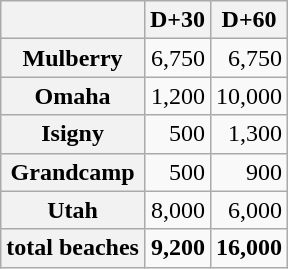<table class="wikitable floatright" style="text-align: right;">
<tr>
<th></th>
<th>D+30</th>
<th>D+60</th>
</tr>
<tr>
<th>Mulberry</th>
<td>6,750</td>
<td>6,750</td>
</tr>
<tr>
<th>Omaha</th>
<td>1,200</td>
<td>10,000</td>
</tr>
<tr>
<th>Isigny</th>
<td>500</td>
<td>1,300</td>
</tr>
<tr>
<th>Grandcamp</th>
<td>500</td>
<td>900</td>
</tr>
<tr>
<th>Utah</th>
<td>8,000</td>
<td>6,000</td>
</tr>
<tr>
<th>total beaches</th>
<td><strong>9,200</strong></td>
<td><strong>16,000</strong></td>
</tr>
</table>
